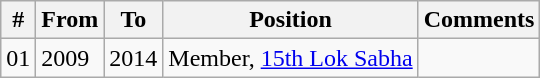<table class="wikitable sortable">
<tr>
<th>#</th>
<th>From</th>
<th>To</th>
<th>Position</th>
<th>Comments</th>
</tr>
<tr>
<td>01</td>
<td>2009</td>
<td>2014</td>
<td>Member, <a href='#'>15th Lok Sabha</a></td>
<td></td>
</tr>
</table>
